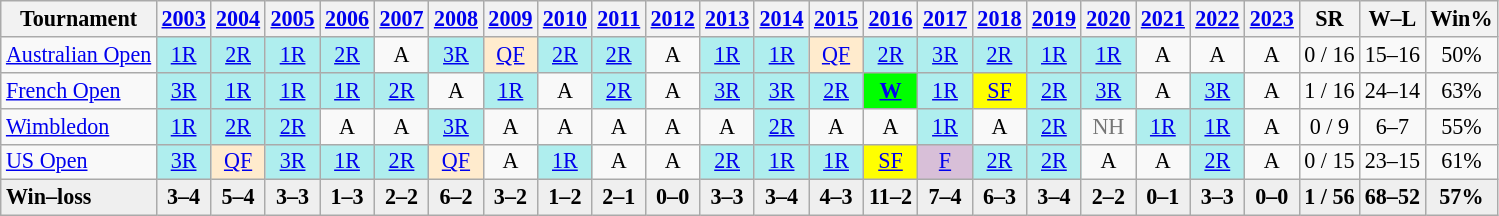<table class="wikitable nowrap" style=text-align:center;font-size:92%>
<tr>
<th>Tournament</th>
<th><a href='#'>2003</a></th>
<th><a href='#'>2004</a></th>
<th><a href='#'>2005</a></th>
<th><a href='#'>2006</a></th>
<th><a href='#'>2007</a></th>
<th><a href='#'>2008</a></th>
<th><a href='#'>2009</a></th>
<th><a href='#'>2010</a></th>
<th><a href='#'>2011</a></th>
<th><a href='#'>2012</a></th>
<th><a href='#'>2013</a></th>
<th><a href='#'>2014</a></th>
<th><a href='#'>2015</a></th>
<th><a href='#'>2016</a></th>
<th><a href='#'>2017</a></th>
<th><a href='#'>2018</a></th>
<th><a href='#'>2019</a></th>
<th><a href='#'>2020</a></th>
<th><a href='#'>2021</a></th>
<th><a href='#'>2022</a></th>
<th><a href='#'>2023</a></th>
<th>SR</th>
<th>W–L</th>
<th>Win%</th>
</tr>
<tr>
<td align=left><a href='#'>Australian Open</a></td>
<td bgcolor=afeeee><a href='#'>1R</a></td>
<td bgcolor=afeeee><a href='#'>2R</a></td>
<td bgcolor=afeeee><a href='#'>1R</a></td>
<td bgcolor=afeeee><a href='#'>2R</a></td>
<td>A</td>
<td bgcolor=afeeee><a href='#'>3R</a></td>
<td bgcolor=ffebcd><a href='#'>QF</a></td>
<td bgcolor=afeeee><a href='#'>2R</a></td>
<td bgcolor=afeeee><a href='#'>2R</a></td>
<td>A</td>
<td bgcolor=afeeee><a href='#'>1R</a></td>
<td bgcolor=afeeee><a href='#'>1R</a></td>
<td bgcolor=ffebcd><a href='#'>QF</a></td>
<td bgcolor=afeeee><a href='#'>2R</a></td>
<td bgcolor=afeeee><a href='#'>3R</a></td>
<td bgcolor=afeeee><a href='#'>2R</a></td>
<td bgcolor=afeeee><a href='#'>1R</a></td>
<td bgcolor=afeeee><a href='#'>1R</a></td>
<td>A</td>
<td>A</td>
<td>A</td>
<td>0 / 16</td>
<td>15–16</td>
<td>50%</td>
</tr>
<tr>
<td align=left><a href='#'>French Open</a></td>
<td bgcolor=afeeee><a href='#'>3R</a></td>
<td bgcolor=afeeee><a href='#'>1R</a></td>
<td bgcolor=afeeee><a href='#'>1R</a></td>
<td bgcolor=afeeee><a href='#'>1R</a></td>
<td bgcolor=afeeee><a href='#'>2R</a></td>
<td>A</td>
<td bgcolor=afeeee><a href='#'>1R</a></td>
<td>A</td>
<td bgcolor=afeeee><a href='#'>2R</a></td>
<td>A</td>
<td bgcolor=afeeee><a href='#'>3R</a></td>
<td bgcolor=afeeee><a href='#'>3R</a></td>
<td bgcolor=afeeee><a href='#'>2R</a></td>
<td bgcolor=lime><a href='#'><strong>W</strong></a></td>
<td bgcolor=afeeee><a href='#'>1R</a></td>
<td bgcolor=yellow><a href='#'>SF</a></td>
<td bgcolor=afeeee><a href='#'>2R</a></td>
<td bgcolor=afeeee><a href='#'>3R</a></td>
<td>A</td>
<td bgcolor=afeeee><a href='#'>3R</a></td>
<td>A</td>
<td>1 / 16</td>
<td>24–14</td>
<td>63%</td>
</tr>
<tr>
<td align=left><a href='#'>Wimbledon</a></td>
<td bgcolor=afeeee><a href='#'>1R</a></td>
<td bgcolor=afeeee><a href='#'>2R</a></td>
<td bgcolor=afeeee><a href='#'>2R</a></td>
<td>A</td>
<td>A</td>
<td bgcolor=afeeee><a href='#'>3R</a></td>
<td>A</td>
<td>A</td>
<td>A</td>
<td>A</td>
<td>A</td>
<td bgcolor=afeeee><a href='#'>2R</a></td>
<td>A</td>
<td>A</td>
<td bgcolor=afeeee><a href='#'>1R</a></td>
<td>A</td>
<td bgcolor=afeeee><a href='#'>2R</a></td>
<td style=color:#767676>NH</td>
<td bgcolor=afeeee><a href='#'>1R</a></td>
<td bgcolor=afeeee><a href='#'>1R</a></td>
<td>A</td>
<td>0 / 9</td>
<td>6–7</td>
<td>55%</td>
</tr>
<tr>
<td align=left><a href='#'>US Open</a></td>
<td bgcolor=afeeee><a href='#'>3R</a></td>
<td bgcolor=ffebcd><a href='#'>QF</a></td>
<td bgcolor=afeeee><a href='#'>3R</a></td>
<td bgcolor=afeeee><a href='#'>1R</a></td>
<td bgcolor=afeeee><a href='#'>2R</a></td>
<td bgcolor=ffebcd><a href='#'>QF</a></td>
<td>A</td>
<td bgcolor=afeeee><a href='#'>1R</a></td>
<td>A</td>
<td>A</td>
<td bgcolor=afeeee><a href='#'>2R</a></td>
<td bgcolor=afeeee><a href='#'>1R</a></td>
<td bgcolor=afeeee><a href='#'>1R</a></td>
<td bgcolor=yellow><a href='#'>SF</a></td>
<td bgcolor=thistle><a href='#'>F</a></td>
<td bgcolor=afeeee><a href='#'>2R</a></td>
<td bgcolor=afeeee><a href='#'>2R</a></td>
<td>A</td>
<td>A</td>
<td bgcolor=afeeee><a href='#'>2R</a></td>
<td>A</td>
<td>0 / 15</td>
<td>23–15</td>
<td>61%</td>
</tr>
<tr style=font-weight:bold;background:#efefef>
<td style=text-align:left>Win–loss</td>
<td>3–4</td>
<td>5–4</td>
<td>3–3</td>
<td>1–3</td>
<td>2–2</td>
<td>6–2</td>
<td>3–2</td>
<td>1–2</td>
<td>2–1</td>
<td>0–0</td>
<td>3–3</td>
<td>3–4</td>
<td>4–3</td>
<td>11–2</td>
<td>7–4</td>
<td>6–3</td>
<td>3–4</td>
<td>2–2</td>
<td>0–1</td>
<td>3–3</td>
<td>0–0</td>
<td>1 / 56</td>
<td>68–52</td>
<td>57%</td>
</tr>
</table>
